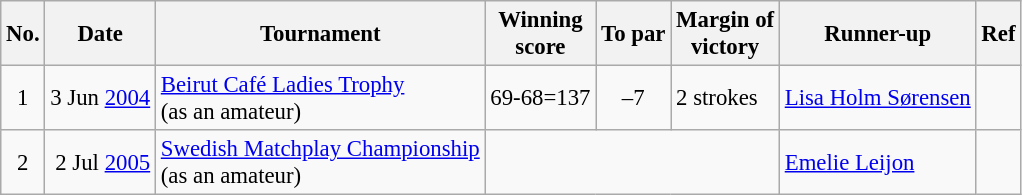<table class="wikitable" style="font-size:95%;">
<tr>
<th>No.</th>
<th>Date</th>
<th>Tournament</th>
<th>Winning<br>score</th>
<th>To par</th>
<th>Margin of<br>victory</th>
<th>Runner-up</th>
<th>Ref</th>
</tr>
<tr>
<td align=center>1</td>
<td align=right>3 Jun <a href='#'>2004</a></td>
<td><a href='#'>Beirut Café Ladies Trophy</a><br>(as an amateur)</td>
<td align=right>69-68=137</td>
<td align=center>–7</td>
<td>2 strokes</td>
<td> <a href='#'>Lisa Holm Sørensen</a></td>
<td></td>
</tr>
<tr>
<td align=center>2</td>
<td align=right>2 Jul <a href='#'>2005</a></td>
<td><a href='#'>Swedish Matchplay Championship</a><br>(as an amateur)</td>
<td colspan=3 align=center></td>
<td> <a href='#'>Emelie Leijon</a></td>
<td></td>
</tr>
</table>
